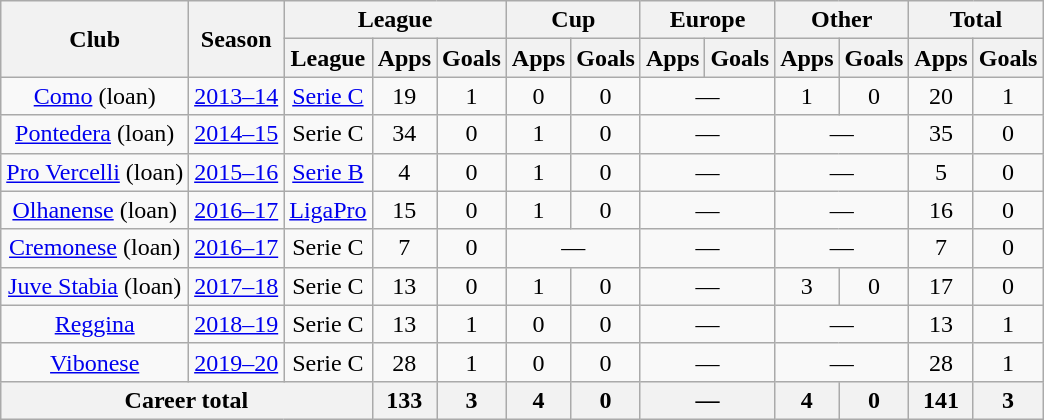<table class="wikitable" style="text-align: center;">
<tr>
<th rowspan="2">Club</th>
<th rowspan="2">Season</th>
<th colspan="3">League</th>
<th colspan="2">Cup</th>
<th colspan="2">Europe</th>
<th colspan="2">Other</th>
<th colspan="2">Total</th>
</tr>
<tr>
<th>League</th>
<th>Apps</th>
<th>Goals</th>
<th>Apps</th>
<th>Goals</th>
<th>Apps</th>
<th>Goals</th>
<th>Apps</th>
<th>Goals</th>
<th>Apps</th>
<th>Goals</th>
</tr>
<tr>
<td><a href='#'>Como</a> (loan)</td>
<td><a href='#'>2013–14</a></td>
<td><a href='#'>Serie C</a></td>
<td>19</td>
<td>1</td>
<td>0</td>
<td>0</td>
<td colspan="2">—</td>
<td>1</td>
<td>0</td>
<td>20</td>
<td>1</td>
</tr>
<tr>
<td><a href='#'>Pontedera</a> (loan)</td>
<td><a href='#'>2014–15</a></td>
<td>Serie C</td>
<td>34</td>
<td>0</td>
<td>1</td>
<td>0</td>
<td colspan="2">—</td>
<td colspan="2">—</td>
<td>35</td>
<td>0</td>
</tr>
<tr>
<td><a href='#'>Pro Vercelli</a> (loan)</td>
<td><a href='#'>2015–16</a></td>
<td><a href='#'>Serie B</a></td>
<td>4</td>
<td>0</td>
<td>1</td>
<td>0</td>
<td colspan="2">—</td>
<td colspan="2">—</td>
<td>5</td>
<td>0</td>
</tr>
<tr>
<td><a href='#'>Olhanense</a> (loan)</td>
<td><a href='#'>2016–17</a></td>
<td><a href='#'>LigaPro</a></td>
<td>15</td>
<td>0</td>
<td>1</td>
<td>0</td>
<td colspan="2">—</td>
<td colspan="2">—</td>
<td>16</td>
<td>0</td>
</tr>
<tr>
<td><a href='#'>Cremonese</a> (loan)</td>
<td><a href='#'>2016–17</a></td>
<td>Serie C</td>
<td>7</td>
<td>0</td>
<td colspan="2">—</td>
<td colspan="2">—</td>
<td colspan="2">—</td>
<td>7</td>
<td>0</td>
</tr>
<tr>
<td><a href='#'>Juve Stabia</a> (loan)</td>
<td><a href='#'>2017–18</a></td>
<td>Serie C</td>
<td>13</td>
<td>0</td>
<td>1</td>
<td>0</td>
<td colspan="2">—</td>
<td>3</td>
<td>0</td>
<td>17</td>
<td>0</td>
</tr>
<tr>
<td><a href='#'>Reggina</a></td>
<td><a href='#'>2018–19</a></td>
<td>Serie C</td>
<td>13</td>
<td>1</td>
<td>0</td>
<td>0</td>
<td colspan="2">—</td>
<td colspan="2">—</td>
<td>13</td>
<td>1</td>
</tr>
<tr>
<td><a href='#'>Vibonese</a></td>
<td><a href='#'>2019–20</a></td>
<td>Serie C</td>
<td>28</td>
<td>1</td>
<td>0</td>
<td>0</td>
<td colspan="2">—</td>
<td colspan="2">—</td>
<td>28</td>
<td>1</td>
</tr>
<tr>
<th colspan="3">Career total</th>
<th>133</th>
<th>3</th>
<th>4</th>
<th>0</th>
<th colspan="2">—</th>
<th>4</th>
<th>0</th>
<th>141</th>
<th>3</th>
</tr>
</table>
